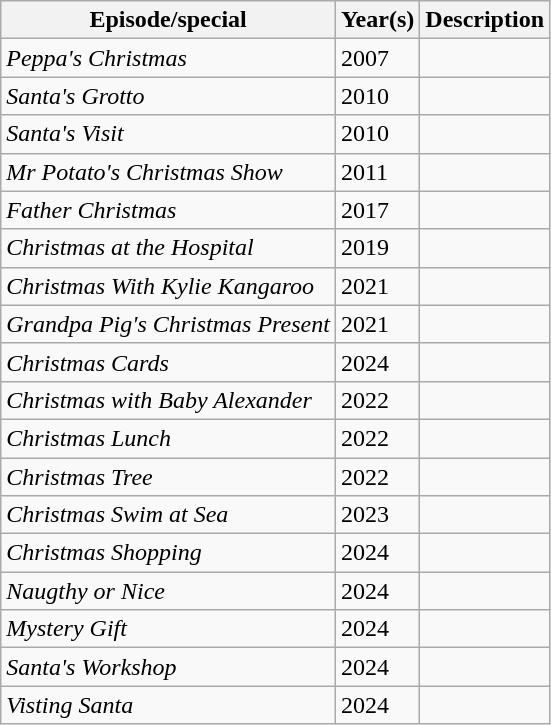<table class="wikitable sortable">
<tr>
<th>Episode/special</th>
<th>Year(s)</th>
<th>Description</th>
</tr>
<tr>
<td><em>Peppa's Christmas</em></td>
<td>2007</td>
<td></td>
</tr>
<tr>
<td><em>Santa's Grotto</em></td>
<td>2010</td>
<td></td>
</tr>
<tr>
<td><em>Santa's Visit</em></td>
<td>2010</td>
<td></td>
</tr>
<tr>
<td><em>Mr Potato's Christmas Show</em></td>
<td>2011</td>
<td></td>
</tr>
<tr>
<td><em>Father Christmas</em></td>
<td>2017</td>
<td></td>
</tr>
<tr>
<td><em>Christmas at the Hospital</em></td>
<td>2019</td>
<td></td>
</tr>
<tr>
<td><em>Christmas With Kylie Kangaroo</em></td>
<td>2021</td>
<td></td>
</tr>
<tr>
<td><em>Grandpa Pig's Christmas Present</em></td>
<td>2021</td>
<td></td>
</tr>
<tr>
<td><em>Christmas Cards</em></td>
<td>2024</td>
<td></td>
</tr>
<tr>
<td><em>Christmas with Baby Alexander</em></td>
<td>2022</td>
<td></td>
</tr>
<tr>
<td><em>Christmas Lunch</em></td>
<td>2022</td>
<td></td>
</tr>
<tr>
<td><em>Christmas Tree</em></td>
<td>2022</td>
<td></td>
</tr>
<tr>
<td><em>Christmas Swim at Sea</em></td>
<td>2023</td>
<td></td>
</tr>
<tr>
<td><em>Christmas Shopping</em></td>
<td>2024</td>
<td></td>
</tr>
<tr>
<td><em>Naugthy or Nice</em></td>
<td>2024</td>
<td></td>
</tr>
<tr>
<td><em>Mystery Gift</em></td>
<td>2024</td>
<td></td>
</tr>
<tr>
<td><em>Santa's Workshop</em></td>
<td>2024</td>
<td></td>
</tr>
<tr>
<td><em>Visting Santa</em></td>
<td>2024</td>
<td></td>
</tr>
</table>
